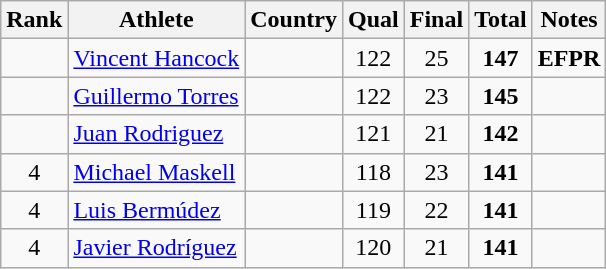<table class="wikitable sortable" style="text-align:center">
<tr>
<th>Rank</th>
<th>Athlete</th>
<th>Country</th>
<th>Qual</th>
<th>Final</th>
<th>Total</th>
<th class="unsortable">Notes</th>
</tr>
<tr>
<td></td>
<td align="left"><a href='#'>Vincent Hancock</a></td>
<td align="left"></td>
<td>122</td>
<td>25</td>
<td><strong>147</strong></td>
<td><strong>EFPR</strong></td>
</tr>
<tr>
<td></td>
<td align="left"><a href='#'>Guillermo Torres</a></td>
<td align="left"></td>
<td>122</td>
<td>23</td>
<td><strong>145</strong></td>
<td></td>
</tr>
<tr>
<td></td>
<td align="left"><a href='#'>Juan Rodriguez</a></td>
<td align="left"></td>
<td>121</td>
<td>21</td>
<td><strong>142</strong></td>
<td></td>
</tr>
<tr>
<td>4</td>
<td align="left"><a href='#'>Michael Maskell</a></td>
<td align="left"></td>
<td>118</td>
<td>23</td>
<td><strong>141</strong></td>
<td></td>
</tr>
<tr>
<td>4</td>
<td align="left"><a href='#'>Luis Bermúdez</a></td>
<td align="left"></td>
<td>119</td>
<td>22</td>
<td><strong>141</strong></td>
<td></td>
</tr>
<tr>
<td>4</td>
<td align="left"><a href='#'>Javier Rodríguez</a></td>
<td align="left"></td>
<td>120</td>
<td>21</td>
<td><strong>141</strong></td>
<td></td>
</tr>
</table>
